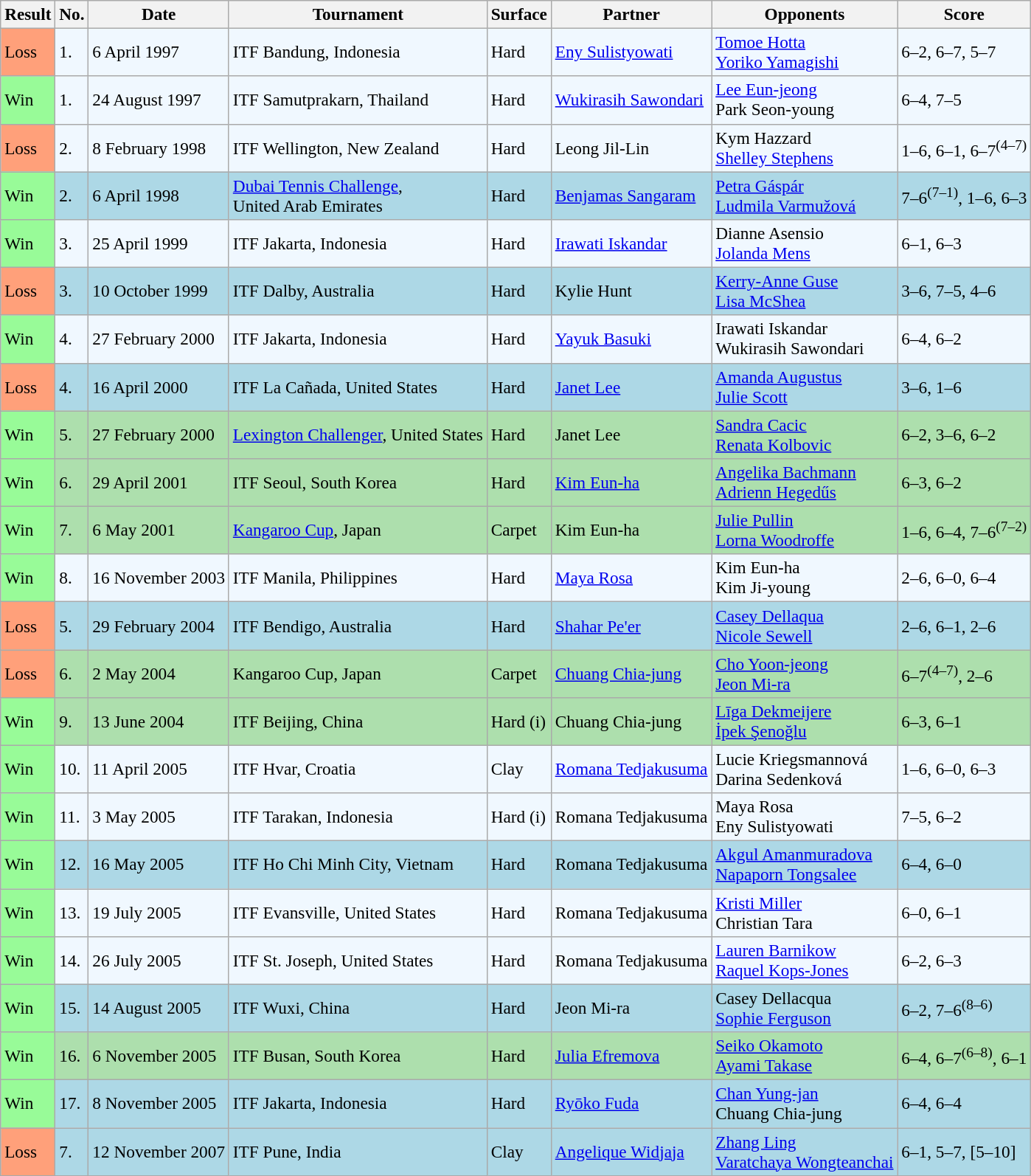<table class=wikitable style=font-size:97%>
<tr>
<th>Result</th>
<th>No.</th>
<th>Date</th>
<th>Tournament</th>
<th>Surface</th>
<th>Partner</th>
<th>Opponents</th>
<th>Score</th>
</tr>
<tr style="background:#f0f8ff;">
<td style="background:#ffa07a;">Loss</td>
<td>1.</td>
<td>6 April 1997</td>
<td>ITF Bandung, Indonesia</td>
<td>Hard</td>
<td> <a href='#'>Eny Sulistyowati</a></td>
<td> <a href='#'>Tomoe Hotta</a> <br>  <a href='#'>Yoriko Yamagishi</a></td>
<td>6–2, 6–7, 5–7</td>
</tr>
<tr style="background:#f0f8ff;">
<td bgcolor="98FB98">Win</td>
<td>1.</td>
<td>24 August 1997</td>
<td>ITF Samutprakarn, Thailand</td>
<td>Hard</td>
<td> <a href='#'>Wukirasih Sawondari</a></td>
<td> <a href='#'>Lee Eun-jeong</a> <br>  Park Seon-young</td>
<td>6–4, 7–5</td>
</tr>
<tr style="background:#f0f8ff;">
<td style="background:#ffa07a;">Loss</td>
<td>2.</td>
<td>8 February 1998</td>
<td>ITF Wellington, New Zealand</td>
<td>Hard</td>
<td> Leong Jil-Lin</td>
<td> Kym Hazzard <br>  <a href='#'>Shelley Stephens</a></td>
<td>1–6, 6–1, 6–7<sup>(4–7)</sup></td>
</tr>
<tr style="background:lightblue;">
<td bgcolor="98FB98">Win</td>
<td>2.</td>
<td>6 April 1998</td>
<td><a href='#'>Dubai Tennis Challenge</a>, <br>United Arab Emirates</td>
<td>Hard</td>
<td> <a href='#'>Benjamas Sangaram</a></td>
<td> <a href='#'>Petra Gáspár</a> <br>  <a href='#'>Ludmila Varmužová</a></td>
<td>7–6<sup>(7–1)</sup>, 1–6, 6–3</td>
</tr>
<tr style="background:#f0f8ff;">
<td bgcolor="98FB98">Win</td>
<td>3.</td>
<td>25 April 1999</td>
<td>ITF Jakarta, Indonesia</td>
<td>Hard</td>
<td> <a href='#'>Irawati Iskandar</a></td>
<td> Dianne Asensio <br>  <a href='#'>Jolanda Mens</a></td>
<td>6–1, 6–3</td>
</tr>
<tr style="background:lightblue;">
<td style="background:#ffa07a;">Loss</td>
<td>3.</td>
<td>10 October 1999</td>
<td>ITF Dalby, Australia</td>
<td>Hard</td>
<td> Kylie Hunt</td>
<td> <a href='#'>Kerry-Anne Guse</a> <br>  <a href='#'>Lisa McShea</a></td>
<td>3–6, 7–5, 4–6</td>
</tr>
<tr style="background:#f0f8ff;">
<td style="background:#98fb98;">Win</td>
<td>4.</td>
<td>27 February 2000</td>
<td>ITF Jakarta, Indonesia</td>
<td>Hard</td>
<td> <a href='#'>Yayuk Basuki</a></td>
<td> Irawati Iskandar <br>  Wukirasih Sawondari</td>
<td>6–4, 6–2</td>
</tr>
<tr style="background:lightblue;">
<td style="background:#ffa07a;">Loss</td>
<td>4.</td>
<td>16 April 2000</td>
<td>ITF La Cañada, United States</td>
<td>Hard</td>
<td> <a href='#'>Janet Lee</a></td>
<td> <a href='#'>Amanda Augustus</a> <br>  <a href='#'>Julie Scott</a></td>
<td>3–6, 1–6</td>
</tr>
<tr style="background:#addfad;">
<td style="background:#98fb98;">Win</td>
<td>5.</td>
<td>27 February 2000</td>
<td><a href='#'>Lexington Challenger</a>, United States</td>
<td>Hard</td>
<td> Janet Lee</td>
<td> <a href='#'>Sandra Cacic</a> <br>  <a href='#'>Renata Kolbovic</a></td>
<td>6–2, 3–6, 6–2</td>
</tr>
<tr style="background:#addfad;">
<td style="background:#98fb98;">Win</td>
<td>6.</td>
<td>29 April 2001</td>
<td>ITF Seoul, South Korea</td>
<td>Hard</td>
<td> <a href='#'>Kim Eun-ha</a></td>
<td> <a href='#'>Angelika Bachmann</a> <br>  <a href='#'>Adrienn Hegedűs</a></td>
<td>6–3, 6–2</td>
</tr>
<tr style="background:#addfad;">
<td style="background:#98fb98;">Win</td>
<td>7.</td>
<td>6 May 2001</td>
<td><a href='#'>Kangaroo Cup</a>, Japan</td>
<td>Carpet</td>
<td> Kim Eun-ha</td>
<td> <a href='#'>Julie Pullin</a> <br>  <a href='#'>Lorna Woodroffe</a></td>
<td>1–6, 6–4, 7–6<sup>(7–2)</sup></td>
</tr>
<tr style="background:#f0f8ff;">
<td bgcolor="98FB98">Win</td>
<td>8.</td>
<td>16 November 2003</td>
<td>ITF Manila, Philippines</td>
<td>Hard</td>
<td> <a href='#'>Maya Rosa</a></td>
<td> Kim Eun-ha <br>  Kim Ji-young</td>
<td>2–6, 6–0, 6–4</td>
</tr>
<tr style="background:lightblue;">
<td bgcolor=ffa07a>Loss</td>
<td>5.</td>
<td>29 February 2004</td>
<td>ITF Bendigo, Australia</td>
<td>Hard</td>
<td> <a href='#'>Shahar Pe'er</a></td>
<td> <a href='#'>Casey Dellaqua</a> <br>  <a href='#'>Nicole Sewell</a></td>
<td>2–6, 6–1, 2–6</td>
</tr>
<tr style="background:#addfad;">
<td bgcolor=ffa07a>Loss</td>
<td>6.</td>
<td>2 May 2004</td>
<td>Kangaroo Cup, Japan</td>
<td>Carpet</td>
<td> <a href='#'>Chuang Chia-jung</a></td>
<td> <a href='#'>Cho Yoon-jeong</a> <br>  <a href='#'>Jeon Mi-ra</a></td>
<td>6–7<sup>(4–7)</sup>, 2–6</td>
</tr>
<tr style="background:#addfad;">
<td bgcolor="98FB98">Win</td>
<td>9.</td>
<td>13 June 2004</td>
<td>ITF Beijing, China</td>
<td>Hard (i)</td>
<td> Chuang Chia-jung</td>
<td> <a href='#'>Līga Dekmeijere</a> <br>  <a href='#'>İpek Şenoğlu</a></td>
<td>6–3, 6–1</td>
</tr>
<tr style="background:#f0f8ff;">
<td style="background:#98fb98;">Win</td>
<td>10.</td>
<td>11 April 2005</td>
<td>ITF Hvar, Croatia</td>
<td>Clay</td>
<td> <a href='#'>Romana Tedjakusuma</a></td>
<td> Lucie Kriegsmannová <br>  Darina Sedenková</td>
<td>1–6, 6–0, 6–3</td>
</tr>
<tr style="background:#f0f8ff;">
<td style="background:#98fb98;">Win</td>
<td>11.</td>
<td>3 May 2005</td>
<td>ITF Tarakan, Indonesia</td>
<td>Hard (i)</td>
<td> Romana Tedjakusuma</td>
<td> Maya Rosa <br>  Eny Sulistyowati</td>
<td>7–5, 6–2</td>
</tr>
<tr style="background:lightblue;">
<td style="background:#98fb98;">Win</td>
<td>12.</td>
<td>16 May 2005</td>
<td>ITF Ho Chi Minh City, Vietnam</td>
<td>Hard</td>
<td> Romana Tedjakusuma</td>
<td> <a href='#'>Akgul Amanmuradova</a> <br>  <a href='#'>Napaporn Tongsalee</a></td>
<td>6–4, 6–0</td>
</tr>
<tr style="background:#f0f8ff;">
<td style="background:#98fb98;">Win</td>
<td>13.</td>
<td>19 July 2005</td>
<td>ITF Evansville, United States</td>
<td>Hard</td>
<td> Romana Tedjakusuma</td>
<td> <a href='#'>Kristi Miller</a> <br>  Christian Tara</td>
<td>6–0, 6–1</td>
</tr>
<tr style="background:#f0f8ff;">
<td style="background:#98fb98;">Win</td>
<td>14.</td>
<td>26 July 2005</td>
<td>ITF St. Joseph, United States</td>
<td>Hard</td>
<td> Romana Tedjakusuma</td>
<td> <a href='#'>Lauren Barnikow</a> <br>  <a href='#'>Raquel Kops-Jones</a></td>
<td>6–2, 6–3</td>
</tr>
<tr style="background:lightblue;">
<td style="background:#98fb98;">Win</td>
<td>15.</td>
<td>14 August 2005</td>
<td>ITF Wuxi, China</td>
<td>Hard</td>
<td> Jeon Mi-ra</td>
<td> Casey Dellacqua <br>  <a href='#'>Sophie Ferguson</a></td>
<td>6–2, 7–6<sup>(8–6)</sup></td>
</tr>
<tr style="background:#addfad;">
<td bgcolor="98FB98">Win</td>
<td>16.</td>
<td>6 November 2005</td>
<td>ITF Busan, South Korea</td>
<td>Hard</td>
<td> <a href='#'>Julia Efremova</a></td>
<td> <a href='#'>Seiko Okamoto</a> <br>  <a href='#'>Ayami Takase</a></td>
<td>6–4, 6–7<sup>(6–8)</sup>, 6–1</td>
</tr>
<tr style="background:lightblue;">
<td bgcolor="98FB98">Win</td>
<td>17.</td>
<td>8 November 2005</td>
<td>ITF Jakarta, Indonesia</td>
<td>Hard</td>
<td> <a href='#'>Ryōko Fuda</a></td>
<td> <a href='#'>Chan Yung-jan</a> <br>  Chuang Chia-jung</td>
<td>6–4, 6–4</td>
</tr>
<tr style="background:lightblue;">
<td style="background:#ffa07a;">Loss</td>
<td>7.</td>
<td>12 November 2007</td>
<td>ITF Pune, India</td>
<td>Clay</td>
<td> <a href='#'>Angelique Widjaja</a></td>
<td> <a href='#'>Zhang Ling</a> <br>  <a href='#'>Varatchaya Wongteanchai</a></td>
<td>6–1, 5–7, [5–10]</td>
</tr>
</table>
